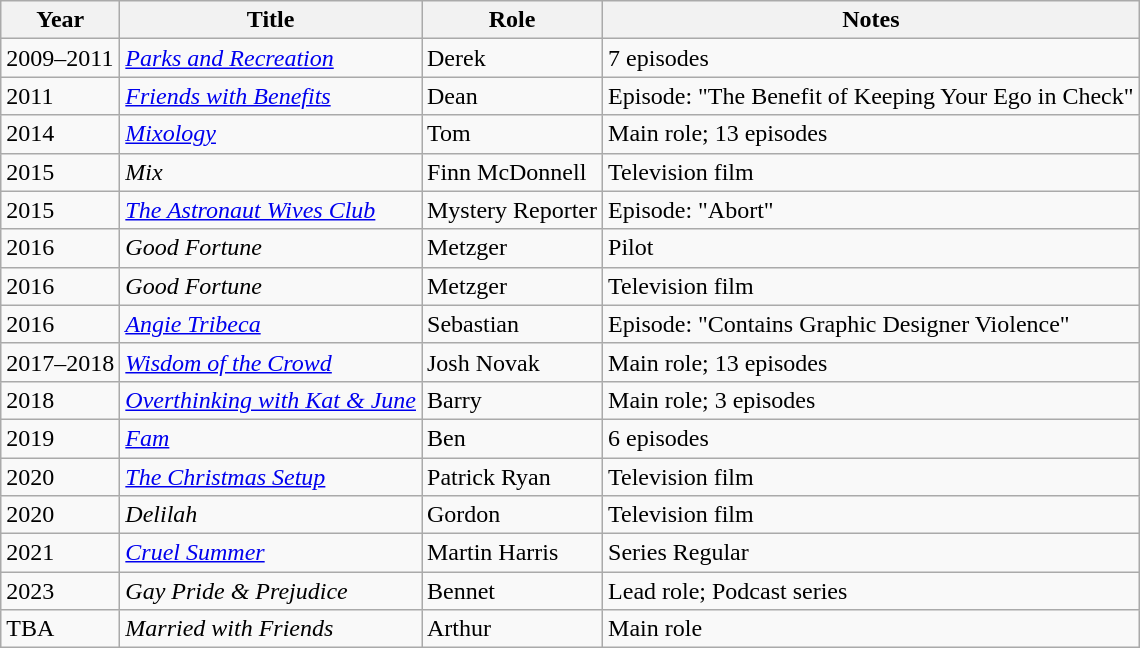<table class="wikitable">
<tr>
<th>Year</th>
<th>Title</th>
<th>Role</th>
<th>Notes</th>
</tr>
<tr>
<td>2009–2011</td>
<td><em><a href='#'>Parks and Recreation</a></em></td>
<td>Derek</td>
<td>7 episodes</td>
</tr>
<tr>
<td>2011</td>
<td><em><a href='#'>Friends with Benefits</a></em></td>
<td>Dean</td>
<td>Episode: "The Benefit of Keeping Your Ego in Check"</td>
</tr>
<tr>
<td>2014</td>
<td><em><a href='#'>Mixology</a></em></td>
<td>Tom</td>
<td>Main role; 13 episodes</td>
</tr>
<tr>
<td>2015</td>
<td><em>Mix</em></td>
<td>Finn McDonnell</td>
<td>Television film</td>
</tr>
<tr>
<td>2015</td>
<td><em><a href='#'>The Astronaut Wives Club</a></em></td>
<td>Mystery Reporter</td>
<td>Episode: "Abort"</td>
</tr>
<tr>
<td>2016</td>
<td><em>Good Fortune</em></td>
<td>Metzger</td>
<td>Pilot</td>
</tr>
<tr>
<td>2016</td>
<td><em>Good Fortune</em></td>
<td>Metzger</td>
<td>Television film</td>
</tr>
<tr>
<td>2016</td>
<td><em><a href='#'>Angie Tribeca</a></em></td>
<td>Sebastian</td>
<td>Episode: "Contains Graphic Designer Violence"</td>
</tr>
<tr>
<td>2017–2018</td>
<td><em><a href='#'>Wisdom of the Crowd</a></em></td>
<td>Josh Novak</td>
<td>Main role; 13 episodes</td>
</tr>
<tr>
<td>2018</td>
<td><em><a href='#'>Overthinking with Kat & June</a></em></td>
<td>Barry</td>
<td>Main role; 3 episodes</td>
</tr>
<tr>
<td>2019</td>
<td><em><a href='#'>Fam</a></em></td>
<td>Ben</td>
<td>6 episodes</td>
</tr>
<tr>
<td>2020</td>
<td><em><a href='#'>The Christmas Setup</a></em></td>
<td>Patrick Ryan</td>
<td>Television film</td>
</tr>
<tr>
<td>2020</td>
<td><em>Delilah</em></td>
<td>Gordon</td>
<td>Television film</td>
</tr>
<tr>
<td>2021</td>
<td><em><a href='#'>Cruel Summer</a></em></td>
<td>Martin Harris</td>
<td>Series Regular</td>
</tr>
<tr>
<td>2023</td>
<td><em>Gay Pride & Prejudice</em></td>
<td>Bennet</td>
<td>Lead role; Podcast series</td>
</tr>
<tr>
<td>TBA</td>
<td><em>Married with Friends</em></td>
<td>Arthur</td>
<td>Main role</td>
</tr>
</table>
